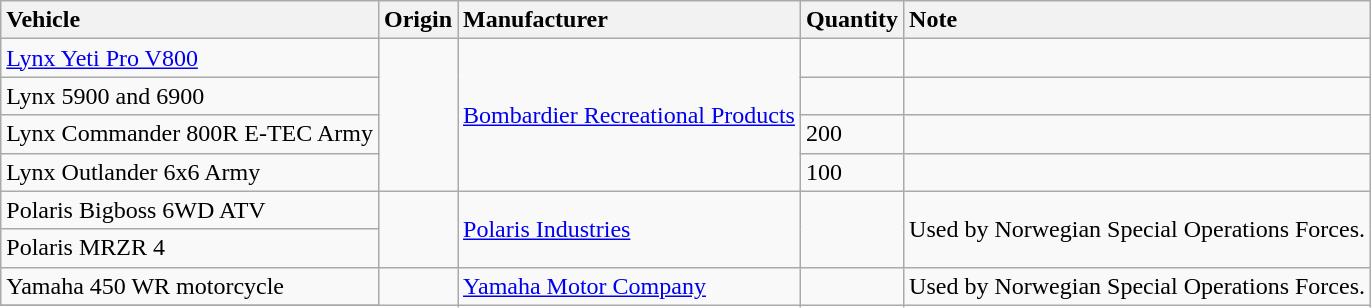<table class="wikitable">
<tr>
<th style="text-align:left;">Vehicle</th>
<th style="text-align:left;">Origin</th>
<th style="text-align:left;">Manufacturer</th>
<th style="text-align:left;">Quantity</th>
<th style="text-align:left;">Note</th>
</tr>
<tr>
<td><a href='#'>Lynx Yeti Pro V800</a></td>
<td rowspan="4" style="text-align:left;"><br></td>
<td rowspan="4" style="text-align:left;"><a href='#'>Bombardier Recreational Products</a></td>
<td></td>
<td></td>
</tr>
<tr>
<td>Lynx 5900 and 6900</td>
<td></td>
<td></td>
</tr>
<tr>
<td>Lynx Commander 800R E-TEC Army</td>
<td>200</td>
<td></td>
</tr>
<tr>
<td>Lynx Outlander 6x6 Army</td>
<td>100</td>
<td></td>
</tr>
<tr>
<td>Polaris Bigboss 6WD ATV</td>
<td rowspan="2" style="text-align:left;"></td>
<td rowspan="2" style="text-align:left;"><a href='#'>Polaris Industries</a></td>
<td rowspan="2"></td>
<td rowspan="2">Used by Norwegian Special Operations Forces.</td>
</tr>
<tr>
<td>Polaris MRZR 4</td>
</tr>
<tr>
<td>Yamaha 450 WR motorcycle</td>
<td rowspan="2" style="text-align:left;"></td>
<td rowspan="2" style="text-align:left;"><a href='#'>Yamaha Motor Company</a></td>
<td rowspan="2"></td>
<td rowspan="2">Used by Norwegian Special Operations Forces.</td>
</tr>
<tr>
</tr>
</table>
